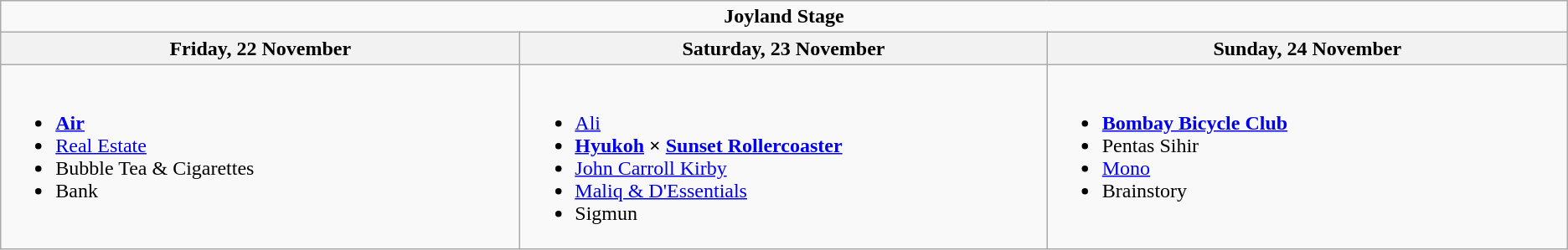<table class="wikitable">
<tr>
<td colspan="4" align="center"><strong>Joyland Stage</strong></td>
</tr>
<tr>
<th width="500">Friday, 22 November</th>
<th width="500">Saturday, 23 November</th>
<th width="500">Sunday, 24 November</th>
</tr>
<tr valign="top">
<td><br><ul><li><strong><a href='#'>Air</a></strong></li><li><a href='#'>Real Estate</a></li><li>Bubble Tea & Cigarettes</li><li>Bank</li></ul></td>
<td><br><ul><li><a href='#'>Ali</a></li><li><strong><a href='#'>Hyukoh</a> × <a href='#'>Sunset Rollercoaster</a></strong></li><li><a href='#'>John Carroll Kirby</a></li><li><a href='#'>Maliq & D'Essentials</a></li><li>Sigmun</li></ul></td>
<td><br><ul><li><strong><a href='#'>Bombay Bicycle Club</a></strong></li><li>Pentas Sihir </li><li><a href='#'>Mono</a></li><li>Brainstory</li></ul></td>
</tr>
</table>
